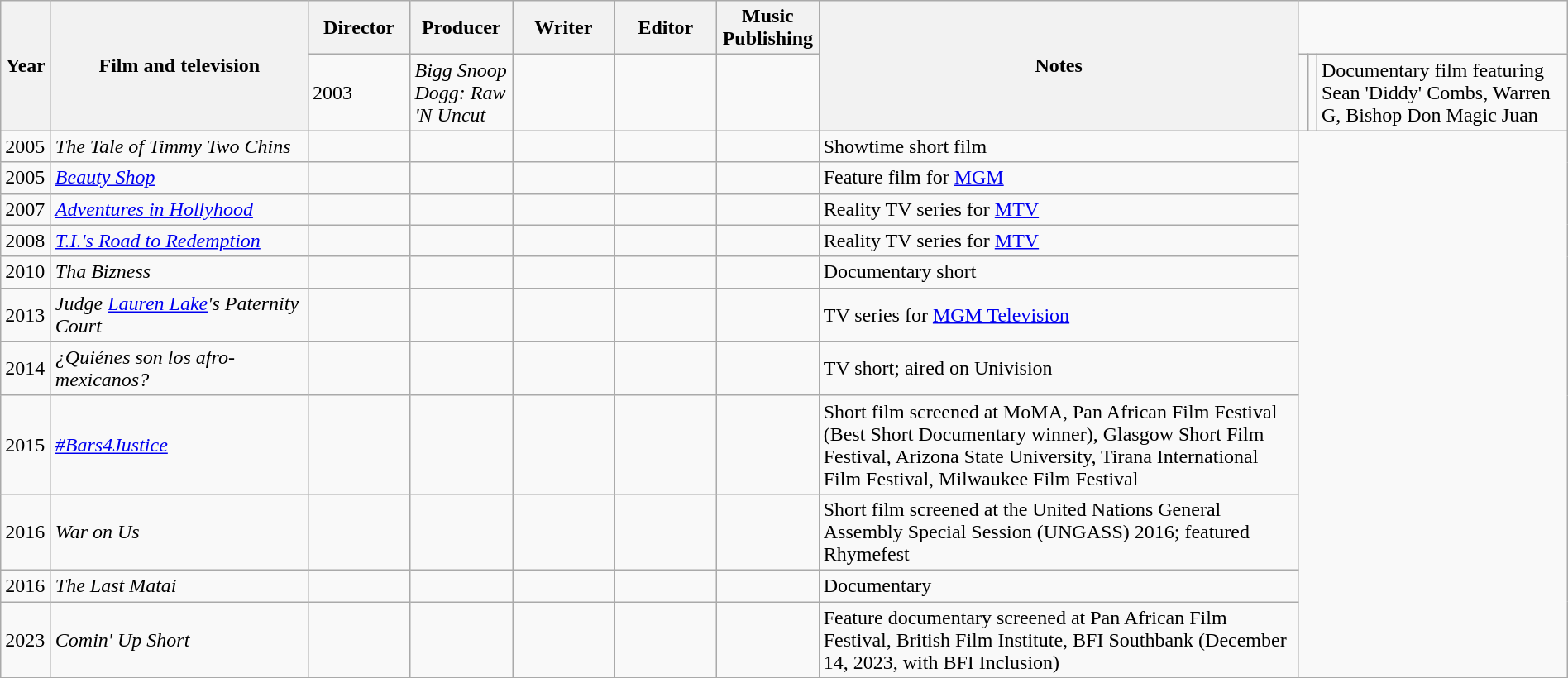<table class="wikitable sortable" style="margin-right: 0;">
<tr>
<th rowspan="2" style="width:33px;">Year</th>
<th rowspan="2" style="width:200px;">Film and television</th>
<th style="width:75px;">Director</th>
<th style="width:75px;">Producer</th>
<th style="width:75px;">Writer</th>
<th style="width:75px;">Editor</th>
<th style="width:75px;">Music Publishing</th>
<th rowspan="2">Notes</th>
</tr>
<tr>
<td>2003</td>
<td><em>Bigg Snoop Dogg: Raw 'N Uncut</em></td>
<td></td>
<td></td>
<td></td>
<td></td>
<td></td>
<td>Documentary film featuring Sean 'Diddy' Combs, Warren G, Bishop Don Magic Juan</td>
</tr>
<tr>
<td>2005</td>
<td><em>The Tale of Timmy Two Chins</em></td>
<td></td>
<td></td>
<td></td>
<td></td>
<td></td>
<td>Showtime short film</td>
</tr>
<tr>
<td>2005</td>
<td><em><a href='#'>Beauty Shop</a></em></td>
<td></td>
<td></td>
<td></td>
<td></td>
<td></td>
<td>Feature film for <a href='#'>MGM</a></td>
</tr>
<tr>
<td>2007</td>
<td><em><a href='#'>Adventures in Hollyhood</a></em></td>
<td></td>
<td></td>
<td></td>
<td></td>
<td></td>
<td>Reality TV series for <a href='#'>MTV</a></td>
</tr>
<tr>
<td>2008</td>
<td><em><a href='#'>T.I.'s Road to Redemption</a></em></td>
<td></td>
<td></td>
<td></td>
<td></td>
<td></td>
<td>Reality TV series for <a href='#'>MTV</a></td>
</tr>
<tr>
<td>2010</td>
<td><em>Tha Bizness</em></td>
<td></td>
<td></td>
<td></td>
<td></td>
<td></td>
<td>Documentary short</td>
</tr>
<tr>
<td>2013</td>
<td><em>Judge <a href='#'>Lauren Lake</a>'s Paternity Court</em></td>
<td></td>
<td></td>
<td></td>
<td></td>
<td></td>
<td>TV series for <a href='#'>MGM Television</a></td>
</tr>
<tr>
<td>2014</td>
<td><em>¿Quiénes son los afro-mexicanos?</em></td>
<td></td>
<td></td>
<td></td>
<td></td>
<td></td>
<td>TV short; aired on Univision</td>
</tr>
<tr>
<td>2015</td>
<td><em><a href='#'>#Bars4Justice</a></em></td>
<td></td>
<td></td>
<td></td>
<td></td>
<td></td>
<td>Short film screened at MoMA, Pan African Film Festival (Best Short Documentary winner), Glasgow Short Film Festival, Arizona State University, Tirana International Film Festival, Milwaukee Film Festival</td>
</tr>
<tr>
<td>2016</td>
<td><em>War on Us</em></td>
<td></td>
<td></td>
<td></td>
<td></td>
<td></td>
<td>Short film screened at the United Nations General Assembly Special Session (UNGASS) 2016; featured Rhymefest</td>
</tr>
<tr>
<td>2016</td>
<td><em>The Last Matai</em></td>
<td></td>
<td></td>
<td></td>
<td></td>
<td></td>
<td>Documentary</td>
</tr>
<tr>
<td>2023</td>
<td><em>Comin' Up Short</em></td>
<td></td>
<td></td>
<td></td>
<td></td>
<td></td>
<td>Feature documentary screened at Pan African Film Festival, British Film Institute, BFI Southbank (December 14, 2023, with BFI Inclusion)</td>
</tr>
<tr>
</tr>
</table>
